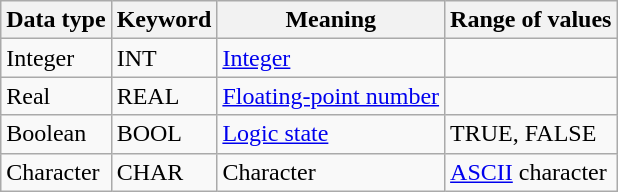<table class="wikitable">
<tr>
<th>Data type</th>
<th>Keyword</th>
<th>Meaning</th>
<th>Range of values</th>
</tr>
<tr>
<td>Integer</td>
<td>INT</td>
<td><a href='#'>Integer</a></td>
<td></td>
</tr>
<tr>
<td>Real</td>
<td>REAL</td>
<td><a href='#'>Floating-point number</a></td>
<td></td>
</tr>
<tr>
<td>Boolean</td>
<td>BOOL</td>
<td><a href='#'>Logic state</a></td>
<td>TRUE, FALSE</td>
</tr>
<tr>
<td>Character</td>
<td>CHAR</td>
<td>Character</td>
<td><a href='#'>ASCII</a> character</td>
</tr>
</table>
